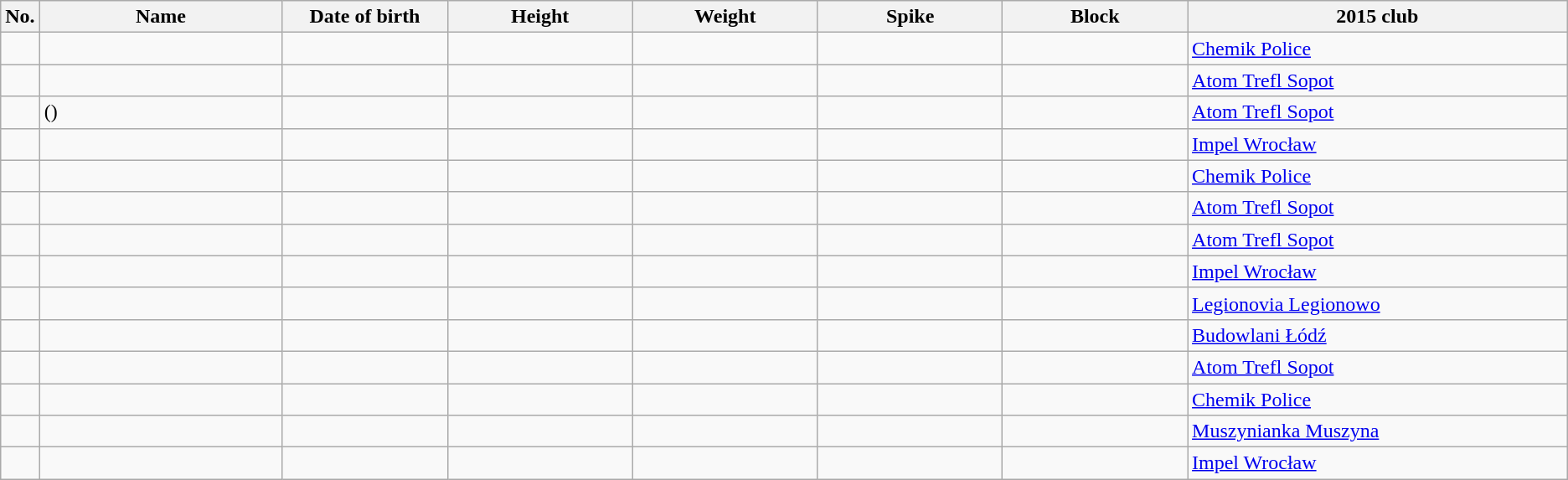<table class="wikitable sortable" style="font-size:100%; text-align:center;">
<tr>
<th>No.</th>
<th style="width:12em">Name</th>
<th style="width:8em">Date of birth</th>
<th style="width:9em">Height</th>
<th style="width:9em">Weight</th>
<th style="width:9em">Spike</th>
<th style="width:9em">Block</th>
<th style="width:19em">2015 club</th>
</tr>
<tr>
<td></td>
<td align=left></td>
<td align=right></td>
<td></td>
<td></td>
<td></td>
<td></td>
<td align=left> <a href='#'>Chemik Police</a></td>
</tr>
<tr>
<td></td>
<td align=left></td>
<td align=right></td>
<td></td>
<td></td>
<td></td>
<td></td>
<td align=left> <a href='#'>Atom Trefl Sopot</a></td>
</tr>
<tr>
<td></td>
<td align=left> ()</td>
<td align=right></td>
<td></td>
<td></td>
<td></td>
<td></td>
<td align=left> <a href='#'>Atom Trefl Sopot</a></td>
</tr>
<tr>
<td></td>
<td align=left></td>
<td align=right></td>
<td></td>
<td></td>
<td></td>
<td></td>
<td align=left> <a href='#'>Impel Wrocław</a></td>
</tr>
<tr>
<td></td>
<td align=left></td>
<td align=right></td>
<td></td>
<td></td>
<td></td>
<td></td>
<td align=left> <a href='#'>Chemik Police</a></td>
</tr>
<tr>
<td></td>
<td align=left></td>
<td align=right></td>
<td></td>
<td></td>
<td></td>
<td></td>
<td align=left> <a href='#'>Atom Trefl Sopot</a></td>
</tr>
<tr>
<td></td>
<td align=left></td>
<td align=right></td>
<td></td>
<td></td>
<td></td>
<td></td>
<td align=left> <a href='#'>Atom Trefl Sopot</a></td>
</tr>
<tr>
<td></td>
<td align=left></td>
<td align=right></td>
<td></td>
<td></td>
<td></td>
<td></td>
<td align=left> <a href='#'>Impel Wrocław</a></td>
</tr>
<tr>
<td></td>
<td align=left></td>
<td align=right></td>
<td></td>
<td></td>
<td></td>
<td></td>
<td align=left> <a href='#'>Legionovia Legionowo</a></td>
</tr>
<tr>
<td></td>
<td align=left></td>
<td align=right></td>
<td></td>
<td></td>
<td></td>
<td></td>
<td align=left> <a href='#'>Budowlani Łódź</a></td>
</tr>
<tr>
<td></td>
<td align=left></td>
<td align=right></td>
<td></td>
<td></td>
<td></td>
<td></td>
<td align=left> <a href='#'>Atom Trefl Sopot</a></td>
</tr>
<tr>
<td></td>
<td align=left></td>
<td align=right></td>
<td></td>
<td></td>
<td></td>
<td></td>
<td align=left> <a href='#'>Chemik Police</a></td>
</tr>
<tr>
<td></td>
<td align=left></td>
<td align=right></td>
<td></td>
<td></td>
<td></td>
<td></td>
<td align=left> <a href='#'>Muszynianka Muszyna</a></td>
</tr>
<tr>
<td></td>
<td align=left></td>
<td align=right></td>
<td></td>
<td></td>
<td></td>
<td></td>
<td align=left> <a href='#'>Impel Wrocław</a></td>
</tr>
</table>
